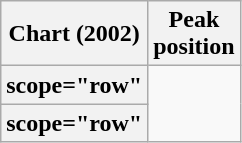<table class="wikitable plainrowheaders sortable">
<tr>
<th scope="col">Chart (2002)</th>
<th scope="col">Peak<br>position</th>
</tr>
<tr>
<th>scope="row" </th>
</tr>
<tr>
<th>scope="row" </th>
</tr>
</table>
